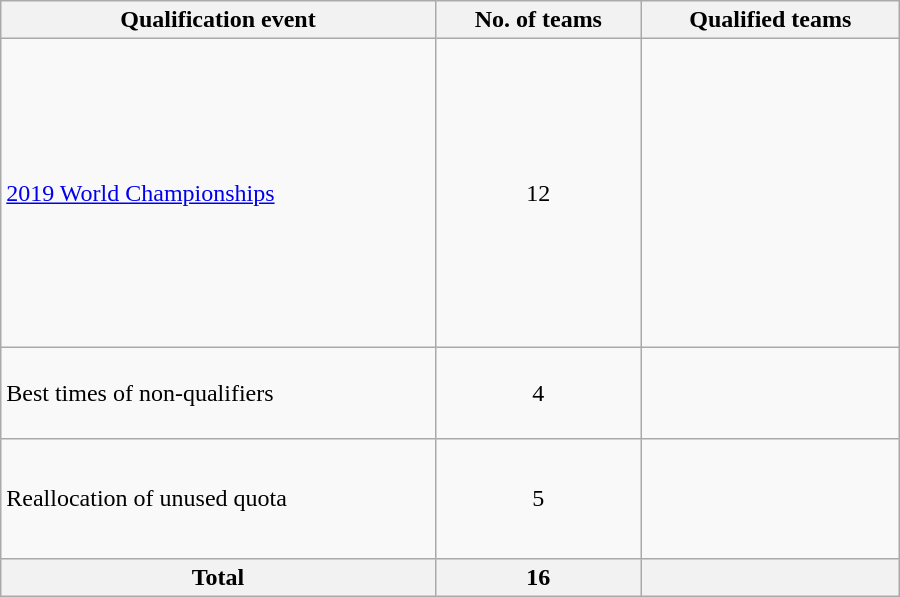<table class=wikitable style="text-align:left" width=600>
<tr>
<th>Qualification event</th>
<th>No. of teams</th>
<th>Qualified teams</th>
</tr>
<tr>
<td><a href='#'>2019 World Championships</a></td>
<td align=center>12</td>
<td><br><br><br><br><br><br><br><br><s></s><br><br><br></td>
</tr>
<tr>
<td>Best times of non-qualifiers</td>
<td align=center>4</td>
<td><s></s><br><br><br><s></s></td>
</tr>
<tr>
<td>Reallocation of unused quota</td>
<td align=center>5</td>
<td><br><s></s><br><s></s><br><br></td>
</tr>
<tr>
<th>Total</th>
<th>16</th>
<th></th>
</tr>
</table>
